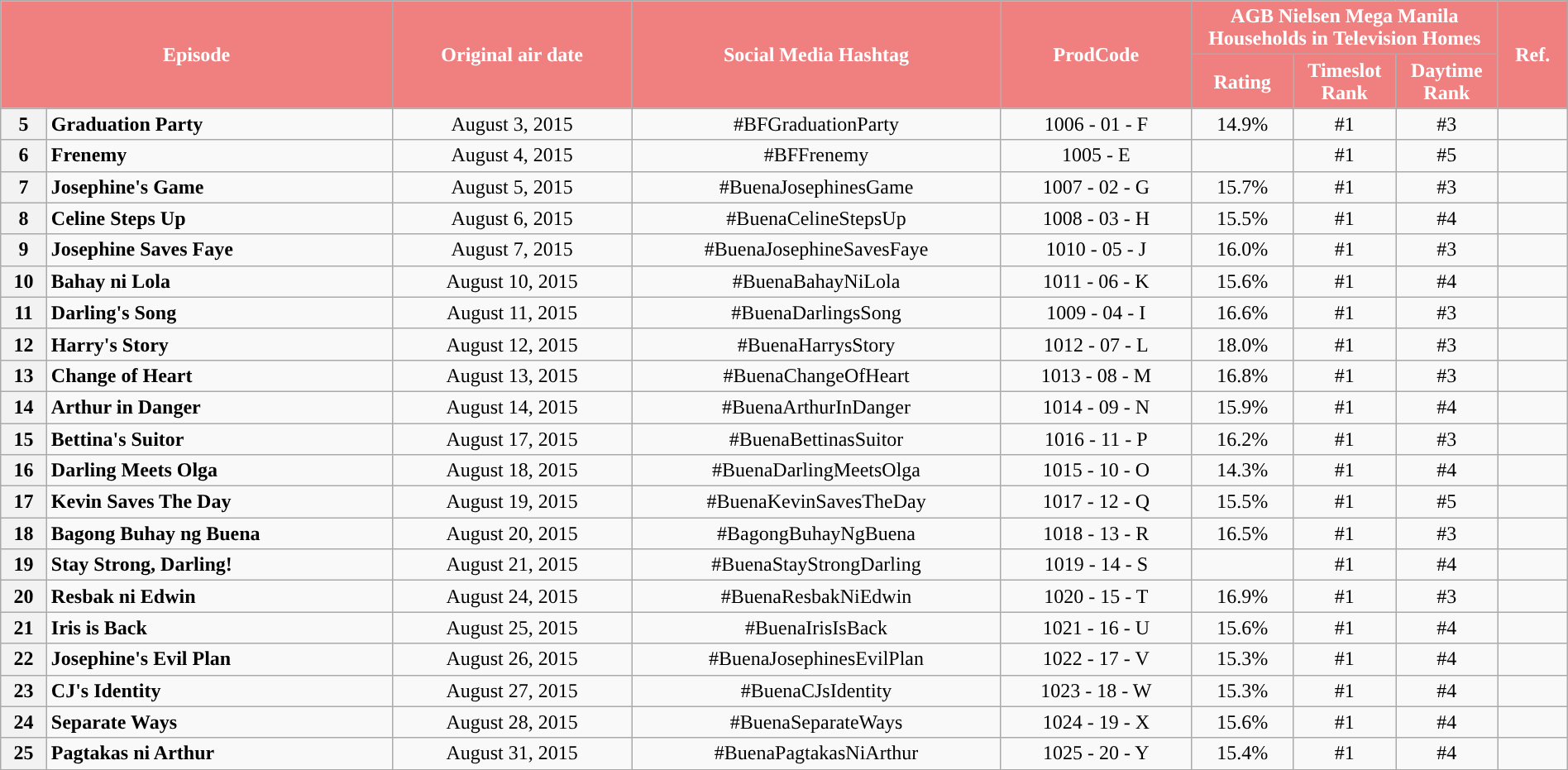<table class="wikitable" style="text-align:center; font-size:100%; line-height:18px;"  width="100%">
<tr>
<th colspan="2" rowspan="2" style="background-color:#F08080; color:#ffffff;">Episode</th>
<th style="background:#F08080; color:white" rowspan="2">Original air date</th>
<th style="background:#F08080; color:white" rowspan="2">Social Media Hashtag</th>
<th style="background-color:#F08080; color:#ffffff;" rowspan="2">ProdCode</th>
<th style="background-color:#F08080; color:#ffffff;" colspan="3">AGB Nielsen Mega Manila Households in Television Homes</th>
<th rowspan="2" style="background:#F08080; color:white">Ref.</th>
</tr>
<tr style="text-align: center style=">
<th style="background-color:#F08080; width:75px; color:#ffffff;">Rating</th>
<th style="background-color:#F08080; width:75px; color:#ffffff;">Timeslot Rank</th>
<th style="background-color:#F08080; width:75px; color:#ffffff;">Daytime Rank</th>
</tr>
<tr>
<th>5</th>
<td style="text-align: left;"><strong>Graduation Party</strong></td>
<td>August 3, 2015</td>
<td>#BFGraduationParty</td>
<td>1006 - 01 - F</td>
<td>14.9%</td>
<td>#1</td>
<td>#3</td>
<td></td>
</tr>
<tr>
<th>6</th>
<td style="text-align: left;"><strong>Frenemy</strong></td>
<td>August 4, 2015</td>
<td>#BFFrenemy</td>
<td>1005 - E</td>
<td></td>
<td>#1</td>
<td>#5</td>
<td></td>
</tr>
<tr>
<th>7</th>
<td style="text-align: left;"><strong>Josephine's Game</strong></td>
<td>August 5, 2015</td>
<td>#BuenaJosephinesGame</td>
<td>1007 - 02 - G</td>
<td>15.7%</td>
<td>#1</td>
<td>#3</td>
<td></td>
</tr>
<tr>
<th>8</th>
<td style="text-align: left;"><strong>Celine Steps Up</strong></td>
<td>August 6, 2015</td>
<td>#BuenaCelineStepsUp</td>
<td>1008 - 03 - H</td>
<td>15.5%</td>
<td>#1</td>
<td>#4</td>
<td></td>
</tr>
<tr>
<th>9</th>
<td style="text-align: left;"><strong>Josephine Saves Faye</strong></td>
<td>August 7, 2015</td>
<td>#BuenaJosephineSavesFaye</td>
<td>1010 - 05 - J</td>
<td>16.0%</td>
<td>#1</td>
<td>#3</td>
<td></td>
</tr>
<tr>
<th>10</th>
<td style="text-align: left;"><strong>Bahay ni Lola</strong></td>
<td>August 10, 2015</td>
<td>#BuenaBahayNiLola</td>
<td>1011 - 06 - K</td>
<td>15.6%</td>
<td>#1</td>
<td>#4</td>
<td></td>
</tr>
<tr>
<th>11</th>
<td style="text-align: left;"><strong>Darling's Song</strong></td>
<td>August 11, 2015</td>
<td>#BuenaDarlingsSong</td>
<td>1009 - 04 - I</td>
<td>16.6%</td>
<td>#1</td>
<td>#3</td>
<td></td>
</tr>
<tr>
<th>12</th>
<td style="text-align: left;"><strong>Harry's Story</strong></td>
<td>August 12, 2015</td>
<td>#BuenaHarrysStory</td>
<td>1012 - 07 - L</td>
<td>18.0%</td>
<td>#1</td>
<td>#3</td>
<td></td>
</tr>
<tr>
<th>13</th>
<td style="text-align: left;"><strong>Change of Heart</strong></td>
<td>August 13, 2015</td>
<td>#BuenaChangeOfHeart</td>
<td>1013 - 08 - M</td>
<td>16.8%</td>
<td>#1</td>
<td>#3</td>
<td></td>
</tr>
<tr>
<th>14</th>
<td style="text-align: left;"><strong>Arthur in Danger</strong></td>
<td>August 14, 2015</td>
<td>#BuenaArthurInDanger</td>
<td>1014 - 09 - N</td>
<td>15.9%</td>
<td>#1</td>
<td>#4</td>
<td></td>
</tr>
<tr>
<th>15</th>
<td style="text-align: left;"><strong>Bettina's Suitor</strong></td>
<td>August 17, 2015</td>
<td>#BuenaBettinasSuitor</td>
<td>1016 - 11 - P</td>
<td>16.2%</td>
<td>#1</td>
<td>#3</td>
<td></td>
</tr>
<tr>
<th>16</th>
<td style="text-align: left;"><strong>Darling Meets Olga</strong></td>
<td>August 18, 2015</td>
<td>#BuenaDarlingMeetsOlga</td>
<td>1015 - 10 - O</td>
<td>14.3%</td>
<td>#1</td>
<td>#4</td>
<td></td>
</tr>
<tr>
<th>17</th>
<td style="text-align: left;"><strong>Kevin Saves The Day</strong></td>
<td>August 19, 2015</td>
<td>#BuenaKevinSavesTheDay</td>
<td>1017 - 12 - Q</td>
<td>15.5%</td>
<td>#1</td>
<td>#5</td>
<td></td>
</tr>
<tr>
<th>18</th>
<td style="text-align: left;"><strong>Bagong Buhay ng Buena</strong></td>
<td>August 20, 2015</td>
<td>#BagongBuhayNgBuena</td>
<td>1018 - 13 - R</td>
<td>16.5%</td>
<td>#1</td>
<td>#3</td>
<td></td>
</tr>
<tr>
<th>19</th>
<td style="text-align: left;"><strong>Stay Strong, Darling!</strong></td>
<td>August 21, 2015</td>
<td>#BuenaStayStrongDarling</td>
<td>1019 - 14 - S</td>
<td></td>
<td>#1</td>
<td>#4</td>
<td></td>
</tr>
<tr>
<th>20</th>
<td style="text-align: left;"><strong>Resbak ni Edwin</strong></td>
<td>August 24, 2015</td>
<td>#BuenaResbakNiEdwin</td>
<td>1020 - 15 - T</td>
<td>16.9%</td>
<td>#1</td>
<td>#3</td>
<td></td>
</tr>
<tr>
<th>21</th>
<td style="text-align: left;"><strong>Iris is Back</strong></td>
<td>August 25, 2015</td>
<td>#BuenaIrisIsBack</td>
<td>1021 - 16 - U</td>
<td>15.6%</td>
<td>#1</td>
<td>#4</td>
<td></td>
</tr>
<tr>
<th>22</th>
<td style="text-align: left;"><strong>Josephine's Evil Plan</strong></td>
<td>August 26, 2015</td>
<td>#BuenaJosephinesEvilPlan</td>
<td>1022 - 17 - V</td>
<td>15.3%</td>
<td>#1</td>
<td>#4</td>
<td></td>
</tr>
<tr>
<th>23</th>
<td style="text-align: left;"><strong>CJ's Identity</strong></td>
<td>August 27, 2015</td>
<td>#BuenaCJsIdentity</td>
<td>1023 - 18 - W</td>
<td>15.3%</td>
<td>#1</td>
<td>#4</td>
<td></td>
</tr>
<tr>
<th>24</th>
<td style="text-align: left;"><strong>Separate Ways</strong></td>
<td>August 28, 2015</td>
<td>#BuenaSeparateWays</td>
<td>1024 - 19 - X</td>
<td>15.6%</td>
<td>#1</td>
<td>#4</td>
<td></td>
</tr>
<tr>
<th>25</th>
<td style="text-align: left;"><strong>Pagtakas ni Arthur</strong></td>
<td>August 31, 2015</td>
<td>#BuenaPagtakasNiArthur</td>
<td>1025 - 20 - Y</td>
<td>15.4%</td>
<td>#1</td>
<td>#4</td>
<td></td>
</tr>
<tr>
</tr>
</table>
